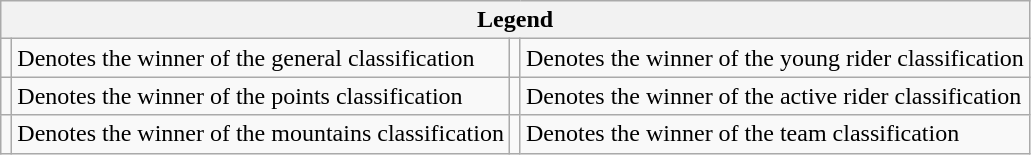<table class="wikitable">
<tr>
<th colspan="4">Legend</th>
</tr>
<tr>
<td></td>
<td>Denotes the winner of the general classification</td>
<td></td>
<td>Denotes the winner of the young rider classification</td>
</tr>
<tr>
<td></td>
<td>Denotes the winner of the points classification</td>
<td></td>
<td>Denotes the winner of the active rider classification</td>
</tr>
<tr>
<td></td>
<td>Denotes the winner of the mountains classification</td>
<td></td>
<td>Denotes the winner of the team classification</td>
</tr>
</table>
